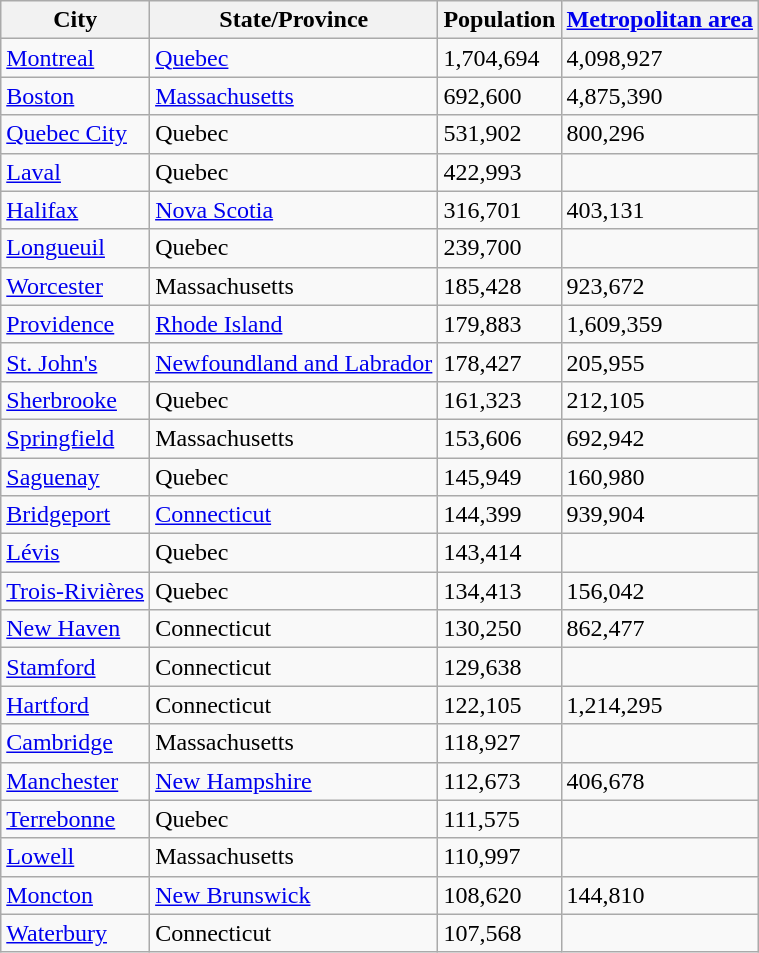<table class="wikitable sortable">
<tr>
<th>City</th>
<th>State/Province</th>
<th>Population</th>
<th><a href='#'>Metropolitan area</a></th>
</tr>
<tr>
<td><a href='#'>Montreal</a></td>
<td><a href='#'>Quebec</a></td>
<td>1,704,694</td>
<td>4,098,927</td>
</tr>
<tr>
<td><a href='#'>Boston</a></td>
<td><a href='#'>Massachusetts</a></td>
<td>692,600</td>
<td>4,875,390</td>
</tr>
<tr>
<td><a href='#'>Quebec City</a></td>
<td>Quebec</td>
<td>531,902</td>
<td>800,296</td>
</tr>
<tr>
<td><a href='#'>Laval</a></td>
<td>Quebec</td>
<td>422,993</td>
<td></td>
</tr>
<tr>
<td><a href='#'>Halifax</a></td>
<td><a href='#'>Nova Scotia</a></td>
<td>316,701</td>
<td>403,131</td>
</tr>
<tr>
<td><a href='#'>Longueuil</a></td>
<td>Quebec</td>
<td>239,700</td>
<td></td>
</tr>
<tr>
<td><a href='#'>Worcester</a></td>
<td>Massachusetts</td>
<td>185,428</td>
<td>923,672</td>
</tr>
<tr>
<td><a href='#'>Providence</a></td>
<td><a href='#'>Rhode Island</a></td>
<td>179,883</td>
<td>1,609,359</td>
</tr>
<tr>
<td><a href='#'>St. John's</a></td>
<td><a href='#'>Newfoundland and Labrador</a></td>
<td>178,427</td>
<td>205,955</td>
</tr>
<tr>
<td><a href='#'>Sherbrooke</a></td>
<td>Quebec</td>
<td>161,323</td>
<td>212,105</td>
</tr>
<tr>
<td><a href='#'>Springfield</a></td>
<td>Massachusetts</td>
<td>153,606</td>
<td>692,942</td>
</tr>
<tr>
<td><a href='#'>Saguenay</a></td>
<td>Quebec</td>
<td>145,949</td>
<td>160,980</td>
</tr>
<tr>
<td><a href='#'>Bridgeport</a></td>
<td><a href='#'>Connecticut</a></td>
<td>144,399</td>
<td>939,904</td>
</tr>
<tr>
<td><a href='#'>Lévis</a></td>
<td>Quebec</td>
<td>143,414</td>
<td></td>
</tr>
<tr>
<td><a href='#'>Trois-Rivières</a></td>
<td>Quebec</td>
<td>134,413</td>
<td>156,042</td>
</tr>
<tr>
<td><a href='#'>New Haven</a></td>
<td>Connecticut</td>
<td>130,250</td>
<td>862,477</td>
</tr>
<tr>
<td><a href='#'>Stamford</a></td>
<td>Connecticut</td>
<td>129,638</td>
<td></td>
</tr>
<tr>
<td><a href='#'>Hartford</a></td>
<td>Connecticut</td>
<td>122,105</td>
<td>1,214,295</td>
</tr>
<tr>
<td><a href='#'>Cambridge</a></td>
<td>Massachusetts</td>
<td>118,927</td>
<td></td>
</tr>
<tr>
<td><a href='#'>Manchester</a></td>
<td><a href='#'>New Hampshire</a></td>
<td>112,673</td>
<td>406,678</td>
</tr>
<tr>
<td><a href='#'>Terrebonne</a></td>
<td>Quebec</td>
<td>111,575</td>
<td></td>
</tr>
<tr>
<td><a href='#'>Lowell</a></td>
<td>Massachusetts</td>
<td>110,997</td>
<td></td>
</tr>
<tr>
<td><a href='#'>Moncton</a></td>
<td><a href='#'>New Brunswick</a></td>
<td>108,620</td>
<td>144,810</td>
</tr>
<tr>
<td><a href='#'>Waterbury</a></td>
<td>Connecticut</td>
<td>107,568</td>
<td></td>
</tr>
</table>
